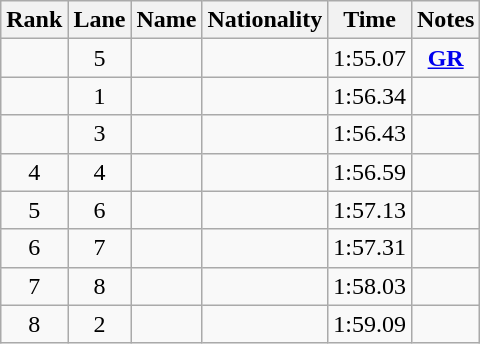<table class="wikitable sortable" style="text-align:center">
<tr>
<th>Rank</th>
<th>Lane</th>
<th>Name</th>
<th>Nationality</th>
<th>Time</th>
<th>Notes</th>
</tr>
<tr>
<td></td>
<td>5</td>
<td align=left></td>
<td align=left></td>
<td>1:55.07</td>
<td><strong><a href='#'>GR</a></strong></td>
</tr>
<tr>
<td></td>
<td>1</td>
<td align=left></td>
<td align=left></td>
<td>1:56.34</td>
<td></td>
</tr>
<tr>
<td></td>
<td>3</td>
<td align=left></td>
<td align=left></td>
<td>1:56.43</td>
<td></td>
</tr>
<tr>
<td>4</td>
<td>4</td>
<td align=left></td>
<td align=left></td>
<td>1:56.59</td>
<td></td>
</tr>
<tr>
<td>5</td>
<td>6</td>
<td align=left></td>
<td align=left></td>
<td>1:57.13</td>
<td></td>
</tr>
<tr>
<td>6</td>
<td>7</td>
<td align=left></td>
<td align=left></td>
<td>1:57.31</td>
<td></td>
</tr>
<tr>
<td>7</td>
<td>8</td>
<td align=left></td>
<td align=left></td>
<td>1:58.03</td>
<td></td>
</tr>
<tr>
<td>8</td>
<td>2</td>
<td align=left></td>
<td align=left></td>
<td>1:59.09</td>
<td></td>
</tr>
</table>
